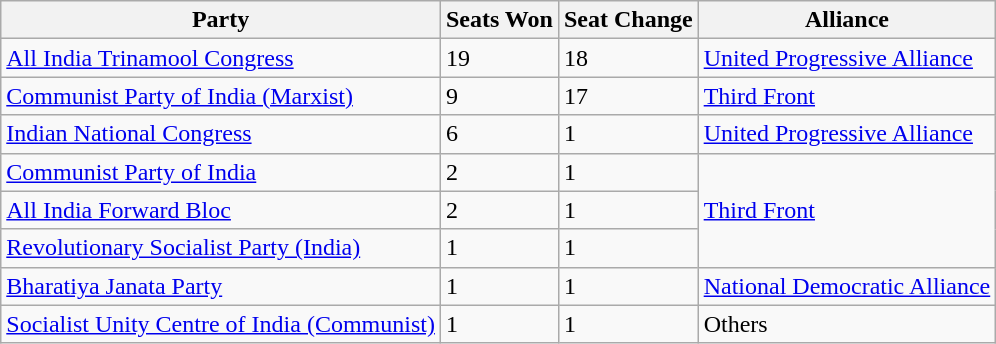<table class="wikitable">
<tr>
<th>Party</th>
<th>Seats Won</th>
<th>Seat Change</th>
<th>Alliance</th>
</tr>
<tr>
<td><a href='#'>All India Trinamool Congress</a></td>
<td>19</td>
<td>18</td>
<td><a href='#'>United Progressive Alliance</a></td>
</tr>
<tr>
<td><a href='#'>Communist Party of India (Marxist)</a></td>
<td>9</td>
<td>17</td>
<td><a href='#'>Third Front</a></td>
</tr>
<tr>
<td><a href='#'>Indian National Congress</a></td>
<td>6</td>
<td>1</td>
<td><a href='#'>United Progressive Alliance</a></td>
</tr>
<tr>
<td><a href='#'>Communist Party of India</a></td>
<td>2</td>
<td>1</td>
<td rowspan="3"><a href='#'>Third Front</a></td>
</tr>
<tr>
<td><a href='#'>All India Forward Bloc</a></td>
<td>2</td>
<td>1</td>
</tr>
<tr>
<td><a href='#'>Revolutionary Socialist Party (India)</a></td>
<td>1</td>
<td>1</td>
</tr>
<tr>
<td><a href='#'>Bharatiya Janata Party</a></td>
<td>1</td>
<td>1</td>
<td><a href='#'>National Democratic Alliance</a></td>
</tr>
<tr>
<td><a href='#'>Socialist Unity Centre of India (Communist)</a></td>
<td>1</td>
<td>1</td>
<td>Others</td>
</tr>
</table>
